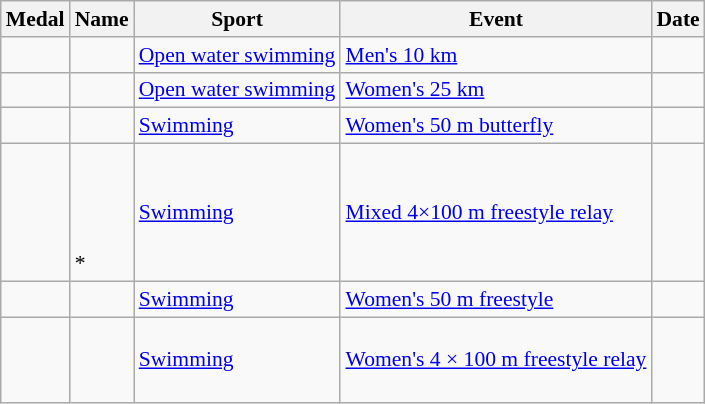<table class="wikitable sortable" style="font-size:90%">
<tr>
<th>Medal</th>
<th>Name</th>
<th>Sport</th>
<th>Event</th>
<th>Date</th>
</tr>
<tr>
<td></td>
<td></td>
<td><a href='#'>Open water swimming</a></td>
<td><a href='#'>Men's 10 km</a></td>
<td></td>
</tr>
<tr>
<td></td>
<td></td>
<td><a href='#'>Open water swimming</a></td>
<td><a href='#'>Women's 25 km</a></td>
<td></td>
</tr>
<tr>
<td></td>
<td></td>
<td><a href='#'>Swimming</a></td>
<td><a href='#'>Women's 50 m butterfly</a></td>
<td></td>
</tr>
<tr>
<td></td>
<td><br><br><br><br>*</td>
<td><a href='#'>Swimming</a></td>
<td><a href='#'>Mixed 4×100 m freestyle relay</a></td>
<td></td>
</tr>
<tr>
<td></td>
<td></td>
<td><a href='#'>Swimming</a></td>
<td><a href='#'>Women's 50 m freestyle</a></td>
<td></td>
</tr>
<tr>
<td></td>
<td><br><br><br></td>
<td><a href='#'>Swimming</a></td>
<td><a href='#'>Women's 4 × 100 m freestyle relay</a></td>
<td></td>
</tr>
</table>
